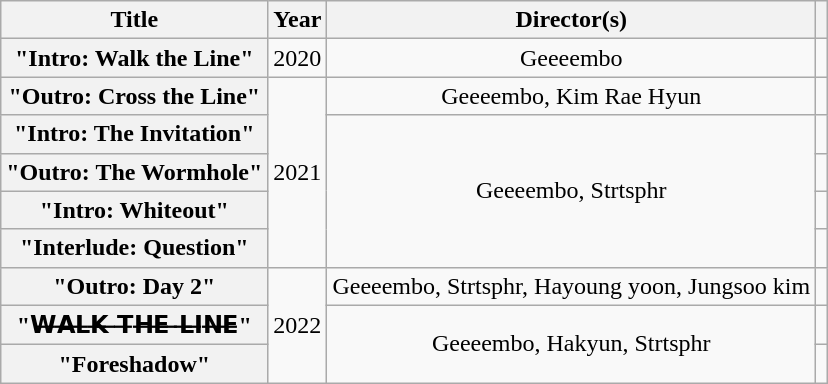<table class="wikitable plainrowheaders" style="text-align:center; table-layout:fixed; margin-right:0">
<tr>
<th>Title</th>
<th>Year</th>
<th>Director(s)</th>
<th></th>
</tr>
<tr>
<th scope="row">"Intro: Walk the Line"</th>
<td>2020</td>
<td>Geeeembo</td>
<td></td>
</tr>
<tr>
<th scope="row">"Outro: Cross the Line"</th>
<td rowspan="5">2021</td>
<td>Geeeembo, Kim Rae Hyun</td>
<td></td>
</tr>
<tr>
<th scope="row">"Intro: The Invitation"</th>
<td rowspan="4">Geeeembo, Strtsphr</td>
<td></td>
</tr>
<tr>
<th scope="row">"Outro: The Wormhole"</th>
<td></td>
</tr>
<tr>
<th scope="row">"Intro: Whiteout"</th>
<td></td>
</tr>
<tr>
<th scope="row">"Interlude: Question"</th>
<td></td>
</tr>
<tr>
<th scope="row">"Outro: Day 2"</th>
<td rowspan="3">2022</td>
<td>Geeeembo, Strtsphr, Hayoung yoon, Jungsoo kim</td>
<td></td>
</tr>
<tr>
<th scope="row">"W̶A̶L̶K̶ ̶T̶H̶E̶ ̶L̶I̶N̶E̶"</th>
<td rowspan="2">Geeeembo, Hakyun, Strtsphr</td>
<td></td>
</tr>
<tr>
<th scope="row">"Foreshadow"</th>
<td></td>
</tr>
</table>
